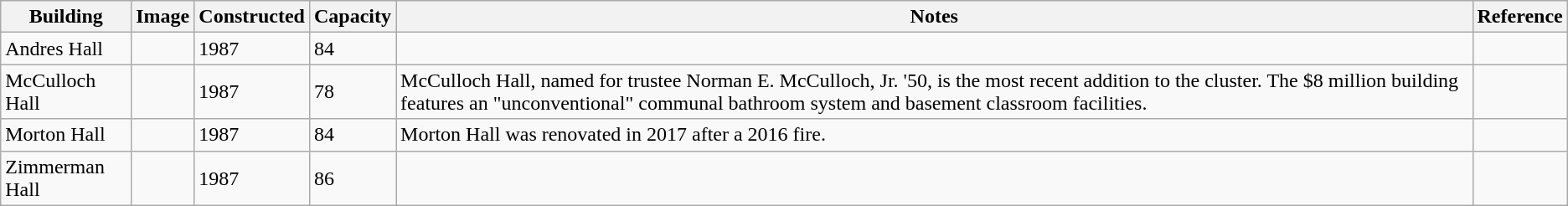<table class="wikitable sortable">
<tr>
<th>Building</th>
<th>Image</th>
<th>Constructed</th>
<th>Capacity</th>
<th>Notes</th>
<th>Reference</th>
</tr>
<tr>
<td>Andres Hall</td>
<td></td>
<td>1987</td>
<td>84</td>
<td></td>
<td><br></td>
</tr>
<tr>
<td>McCulloch Hall</td>
<td></td>
<td>1987</td>
<td>78</td>
<td>McCulloch Hall, named for trustee Norman E. McCulloch, Jr. '50, is the most recent addition to the cluster. The $8 million building features an "unconventional" communal bathroom system and basement classroom facilities.</td>
<td><br></td>
</tr>
<tr>
<td>Morton Hall</td>
<td></td>
<td>1987</td>
<td>84</td>
<td>Morton Hall was renovated in 2017 after a 2016 fire.</td>
<td><br>
</td>
</tr>
<tr>
<td>Zimmerman Hall</td>
<td></td>
<td>1987</td>
<td>86</td>
<td></td>
<td><br></td>
</tr>
</table>
